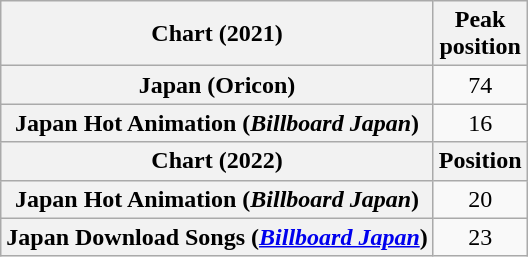<table class="wikitable sortable plainrowheaders" style="text-align:center">
<tr>
<th scope="col">Chart (2021)</th>
<th scope="col">Peak<br>position</th>
</tr>
<tr>
<th scope="row">Japan (Oricon)<br></th>
<td>74</td>
</tr>
<tr>
<th scope="row">Japan Hot Animation (<em>Billboard Japan</em>)</th>
<td>16</td>
</tr>
<tr>
<th scope="col">Chart (2022)</th>
<th scope="col">Position</th>
</tr>
<tr>
<th scope="row">Japan Hot Animation (<em>Billboard Japan</em>)</th>
<td>20</td>
</tr>
<tr>
<th scope="row">Japan Download Songs (<em><a href='#'>Billboard Japan</a></em>)</th>
<td>23</td>
</tr>
</table>
